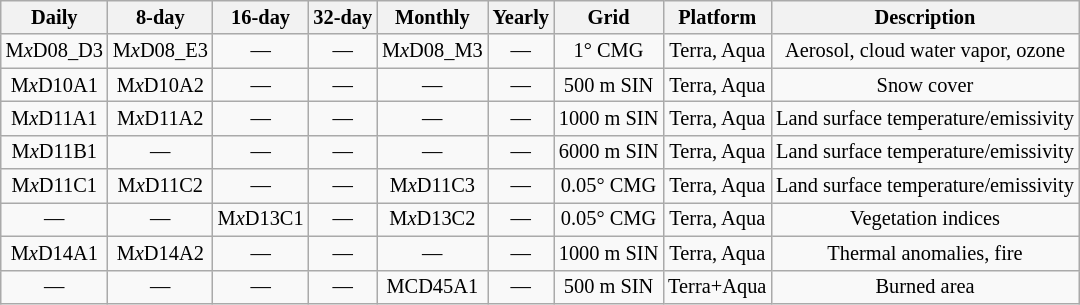<table style="font-size: 85%; text-align: center;" class="wikitable sortable">
<tr>
<th>Daily</th>
<th>8-day</th>
<th>16-day</th>
<th>32-day</th>
<th>Monthly</th>
<th>Yearly</th>
<th>Grid</th>
<th>Platform</th>
<th>Description</th>
</tr>
<tr>
<td>M<em>x</em>D08_D3</td>
<td>M<em>x</em>D08_E3</td>
<td>—</td>
<td>—</td>
<td>M<em>x</em>D08_M3</td>
<td>—</td>
<td>1° CMG</td>
<td>Terra, Aqua</td>
<td>Aerosol, cloud water vapor, ozone</td>
</tr>
<tr>
<td>M<em>x</em>D10A1</td>
<td>M<em>x</em>D10A2</td>
<td>—</td>
<td>—</td>
<td>—</td>
<td>—</td>
<td>500 m SIN</td>
<td>Terra, Aqua</td>
<td>Snow cover</td>
</tr>
<tr>
<td>M<em>x</em>D11A1</td>
<td>M<em>x</em>D11A2</td>
<td>—</td>
<td>—</td>
<td>—</td>
<td>—</td>
<td>1000 m SIN</td>
<td>Terra, Aqua</td>
<td>Land surface temperature/emissivity</td>
</tr>
<tr>
<td>M<em>x</em>D11B1</td>
<td>—</td>
<td>—</td>
<td>—</td>
<td>—</td>
<td>—</td>
<td>6000 m SIN</td>
<td>Terra, Aqua</td>
<td>Land surface temperature/emissivity</td>
</tr>
<tr>
<td>M<em>x</em>D11C1</td>
<td>M<em>x</em>D11C2</td>
<td>—</td>
<td>—</td>
<td>M<em>x</em>D11C3</td>
<td>—</td>
<td>0.05° CMG</td>
<td>Terra, Aqua</td>
<td>Land surface temperature/emissivity</td>
</tr>
<tr>
<td>—</td>
<td>—</td>
<td>M<em>x</em>D13C1</td>
<td>—</td>
<td>M<em>x</em>D13C2</td>
<td>—</td>
<td>0.05° CMG</td>
<td>Terra, Aqua</td>
<td>Vegetation indices</td>
</tr>
<tr>
<td>M<em>x</em>D14A1</td>
<td>M<em>x</em>D14A2</td>
<td>—</td>
<td>—</td>
<td>—</td>
<td>—</td>
<td>1000 m SIN</td>
<td>Terra, Aqua</td>
<td>Thermal anomalies, fire</td>
</tr>
<tr>
<td>—</td>
<td>—</td>
<td>—</td>
<td>—</td>
<td>MCD45A1</td>
<td>—</td>
<td>500 m SIN</td>
<td>Terra+Aqua</td>
<td>Burned area</td>
</tr>
</table>
